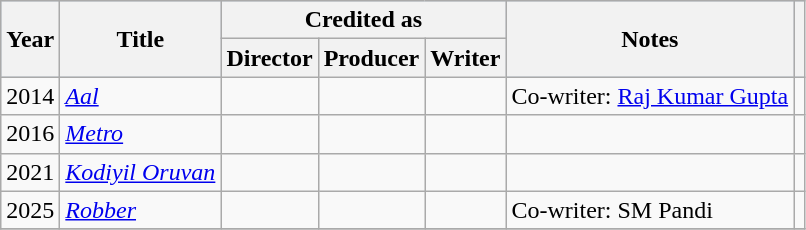<table class="wikitable sortable">
<tr style="background:#B0C4DE; text-align:center;">
<th rowspan="2" scope="col">Year</th>
<th rowspan="2" scope="col">Title</th>
<th scope="col"  colspan="3">Credited as</th>
<th rowspan="2" class="unsortable" scope="col">Notes</th>
<th rowspan="2" class="unsortable"></th>
</tr>
<tr>
<th>Director</th>
<th>Producer</th>
<th>Writer</th>
</tr>
<tr>
<td>2014</td>
<td><em><a href='#'>Aal</a></em></td>
<td></td>
<td></td>
<td></td>
<td>Co-writer: <a href='#'>Raj Kumar Gupta</a></td>
<td></td>
</tr>
<tr>
<td>2016</td>
<td><em><a href='#'>Metro</a></em></td>
<td></td>
<td></td>
<td></td>
<td></td>
<td></td>
</tr>
<tr>
<td>2021</td>
<td><em><a href='#'>Kodiyil Oruvan</a></em></td>
<td></td>
<td></td>
<td></td>
<td></td>
<td></td>
</tr>
<tr>
<td>2025</td>
<td><em><a href='#'>Robber</a></em></td>
<td></td>
<td></td>
<td></td>
<td>Co-writer: SM Pandi</td>
<td></td>
</tr>
<tr>
</tr>
</table>
